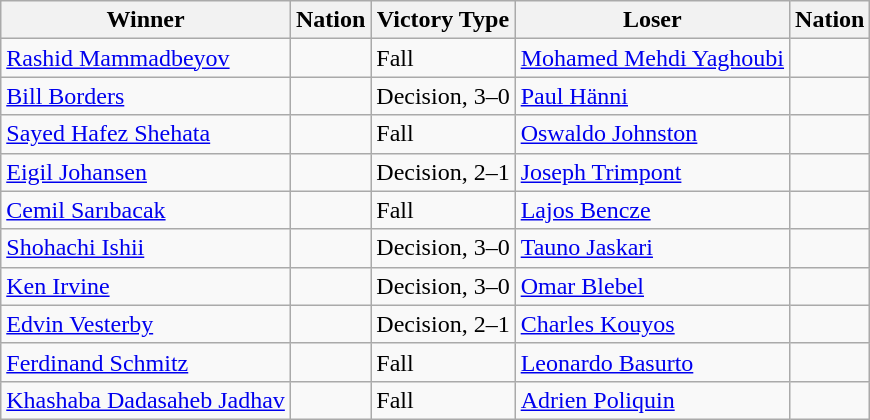<table class="wikitable sortable" style="text-align:left;">
<tr>
<th>Winner</th>
<th>Nation</th>
<th>Victory Type</th>
<th>Loser</th>
<th>Nation</th>
</tr>
<tr>
<td><a href='#'>Rashid Mammadbeyov</a></td>
<td></td>
<td>Fall</td>
<td><a href='#'>Mohamed Mehdi Yaghoubi</a></td>
<td></td>
</tr>
<tr>
<td><a href='#'>Bill Borders</a></td>
<td></td>
<td>Decision, 3–0</td>
<td><a href='#'>Paul Hänni</a></td>
<td></td>
</tr>
<tr>
<td><a href='#'>Sayed Hafez Shehata</a></td>
<td></td>
<td>Fall</td>
<td><a href='#'>Oswaldo Johnston</a></td>
<td></td>
</tr>
<tr>
<td><a href='#'>Eigil Johansen</a></td>
<td></td>
<td>Decision, 2–1</td>
<td><a href='#'>Joseph Trimpont</a></td>
<td></td>
</tr>
<tr>
<td><a href='#'>Cemil Sarıbacak</a></td>
<td></td>
<td>Fall</td>
<td><a href='#'>Lajos Bencze</a></td>
<td></td>
</tr>
<tr>
<td><a href='#'>Shohachi Ishii</a></td>
<td></td>
<td>Decision, 3–0</td>
<td><a href='#'>Tauno Jaskari</a></td>
<td></td>
</tr>
<tr>
<td><a href='#'>Ken Irvine</a></td>
<td></td>
<td>Decision, 3–0</td>
<td><a href='#'>Omar Blebel</a></td>
<td></td>
</tr>
<tr>
<td><a href='#'>Edvin Vesterby</a></td>
<td></td>
<td>Decision, 2–1</td>
<td><a href='#'>Charles Kouyos</a></td>
<td></td>
</tr>
<tr>
<td><a href='#'>Ferdinand Schmitz</a></td>
<td></td>
<td>Fall</td>
<td><a href='#'>Leonardo Basurto</a></td>
<td></td>
</tr>
<tr>
<td><a href='#'>Khashaba Dadasaheb Jadhav</a></td>
<td></td>
<td>Fall</td>
<td><a href='#'>Adrien Poliquin</a></td>
<td></td>
</tr>
</table>
